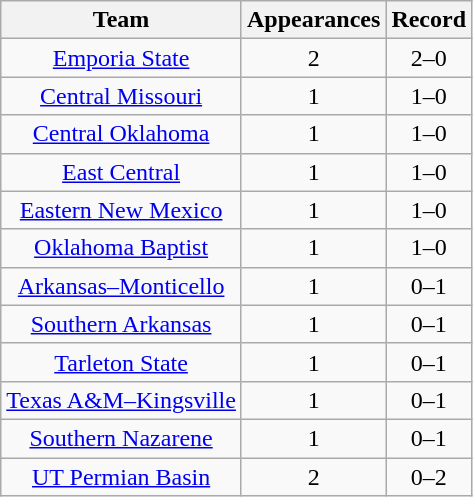<table class = "wikitable sortable" style="text-align:center">
<tr>
<th>Team</th>
<th>Appearances</th>
<th>Record</th>
</tr>
<tr>
<td><a href='#'>Emporia State</a></td>
<td>2</td>
<td>2–0</td>
</tr>
<tr>
<td><a href='#'>Central Missouri</a></td>
<td>1</td>
<td>1–0</td>
</tr>
<tr>
<td><a href='#'>Central Oklahoma</a></td>
<td>1</td>
<td>1–0</td>
</tr>
<tr>
<td><a href='#'>East Central</a></td>
<td>1</td>
<td>1–0</td>
</tr>
<tr>
<td><a href='#'>Eastern New Mexico</a></td>
<td>1</td>
<td>1–0</td>
</tr>
<tr>
<td><a href='#'>Oklahoma Baptist</a></td>
<td>1</td>
<td>1–0</td>
</tr>
<tr>
<td><a href='#'>Arkansas–Monticello</a></td>
<td>1</td>
<td>0–1</td>
</tr>
<tr>
<td><a href='#'>Southern Arkansas</a></td>
<td>1</td>
<td>0–1</td>
</tr>
<tr>
<td><a href='#'>Tarleton State</a></td>
<td>1</td>
<td>0–1</td>
</tr>
<tr>
<td><a href='#'>Texas A&M–Kingsville</a></td>
<td>1</td>
<td>0–1</td>
</tr>
<tr>
<td><a href='#'>Southern Nazarene</a></td>
<td>1</td>
<td>0–1</td>
</tr>
<tr>
<td><a href='#'>UT Permian Basin</a></td>
<td>2</td>
<td>0–2</td>
</tr>
</table>
